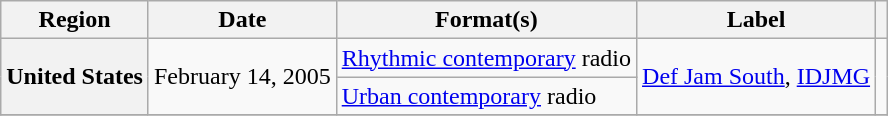<table class="wikitable plainrowheaders">
<tr>
<th scope="col">Region</th>
<th scope="col">Date</th>
<th scope="col">Format(s)</th>
<th scope="col">Label</th>
<th scope="col"></th>
</tr>
<tr>
<th scope="row" rowspan="2">United States</th>
<td rowspan="2">February 14, 2005</td>
<td><a href='#'>Rhythmic contemporary</a> radio</td>
<td rowspan="2"><a href='#'>Def Jam South</a>, <a href='#'>IDJMG</a></td>
<td rowspan="2"></td>
</tr>
<tr>
<td><a href='#'>Urban contemporary</a> radio</td>
</tr>
<tr>
</tr>
</table>
